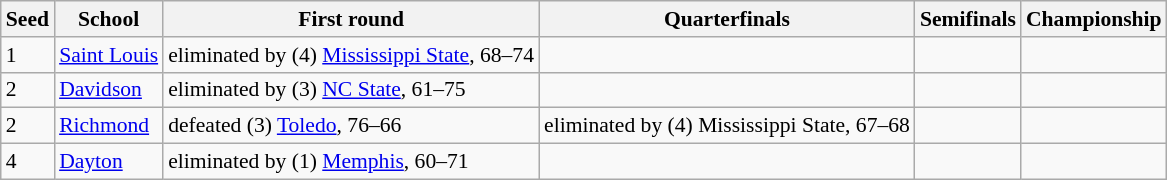<table class="sortable wikitable" style="white-space:nowrap; font-size:90%;">
<tr>
<th>Seed</th>
<th>School</th>
<th>First round</th>
<th>Quarterfinals</th>
<th>Semifinals</th>
<th>Championship</th>
</tr>
<tr>
<td>1</td>
<td><a href='#'>Saint Louis</a></td>
<td>eliminated by (4) <a href='#'>Mississippi State</a>, 68–74</td>
<td></td>
<td></td>
<td></td>
</tr>
<tr>
<td>2</td>
<td><a href='#'>Davidson</a></td>
<td>eliminated by (3) <a href='#'>NC State</a>, 61–75</td>
<td></td>
<td></td>
<td></td>
</tr>
<tr>
<td>2</td>
<td><a href='#'>Richmond</a></td>
<td>defeated (3) <a href='#'>Toledo</a>, 76–66</td>
<td>eliminated by (4) Mississippi State, 67–68</td>
<td></td>
<td></td>
</tr>
<tr>
<td>4</td>
<td><a href='#'>Dayton</a></td>
<td>eliminated by (1) <a href='#'>Memphis</a>, 60–71</td>
<td></td>
<td></td>
<td></td>
</tr>
</table>
